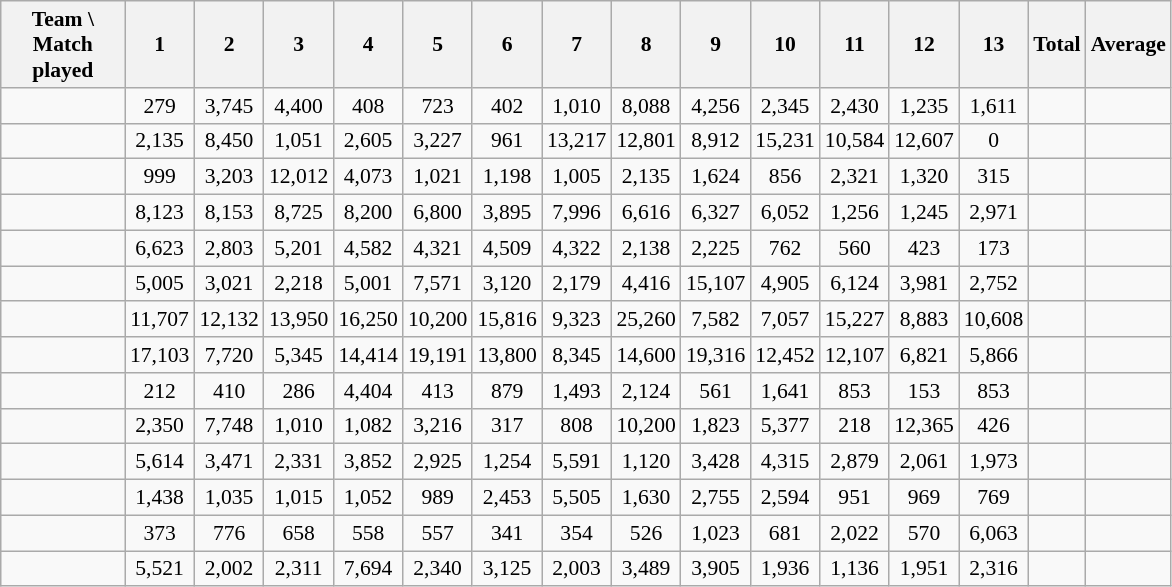<table class="wikitable sortable" style="font-size: 90%; text-align:center;">
<tr>
<th style="width:76px;">Team \ Match played</th>
<th align=center>1</th>
<th align=center>2</th>
<th align=center>3</th>
<th align=center>4</th>
<th align=center>5</th>
<th align=center>6</th>
<th align=center>7</th>
<th align=center>8</th>
<th align=center>9</th>
<th align=center>10</th>
<th align=center>11</th>
<th align=center>12</th>
<th align=center>13</th>
<th align=center>Total</th>
<th align=center>Average</th>
</tr>
<tr align=center>
<td align=left></td>
<td>279</td>
<td>3,745</td>
<td>4,400</td>
<td>408</td>
<td>723</td>
<td>402</td>
<td>1,010</td>
<td>8,088</td>
<td>4,256</td>
<td>2,345</td>
<td>2,430</td>
<td>1,235</td>
<td>1,611</td>
<td><strong></strong></td>
<td></td>
</tr>
<tr align=center>
<td align=left></td>
<td>2,135</td>
<td>8,450</td>
<td>1,051</td>
<td>2,605</td>
<td>3,227</td>
<td>961</td>
<td>13,217</td>
<td>12,801</td>
<td>8,912</td>
<td>15,231</td>
<td>10,584</td>
<td>12,607</td>
<td>0</td>
<td><strong></strong></td>
<td></td>
</tr>
<tr align=center>
<td align=left></td>
<td>999</td>
<td>3,203</td>
<td>12,012</td>
<td>4,073</td>
<td>1,021</td>
<td>1,198</td>
<td>1,005</td>
<td>2,135</td>
<td>1,624</td>
<td>856</td>
<td>2,321</td>
<td>1,320</td>
<td>315</td>
<td><strong></strong></td>
<td></td>
</tr>
<tr align=center>
<td align=left></td>
<td>8,123</td>
<td>8,153</td>
<td>8,725</td>
<td>8,200</td>
<td>6,800</td>
<td>3,895</td>
<td>7,996</td>
<td>6,616</td>
<td>6,327</td>
<td>6,052</td>
<td>1,256</td>
<td>1,245</td>
<td>2,971</td>
<td><strong></strong></td>
<td></td>
</tr>
<tr align=center>
<td align=left></td>
<td>6,623</td>
<td>2,803</td>
<td>5,201</td>
<td>4,582</td>
<td>4,321</td>
<td>4,509</td>
<td>4,322</td>
<td>2,138</td>
<td>2,225</td>
<td>762</td>
<td>560</td>
<td>423</td>
<td>173</td>
<td><strong></strong></td>
<td></td>
</tr>
<tr align=center>
<td align=left></td>
<td>5,005</td>
<td>3,021</td>
<td>2,218</td>
<td>5,001</td>
<td>7,571</td>
<td>3,120</td>
<td>2,179</td>
<td>4,416</td>
<td>15,107</td>
<td>4,905</td>
<td>6,124</td>
<td>3,981</td>
<td>2,752</td>
<td><strong></strong></td>
<td></td>
</tr>
<tr align=center>
<td align=left></td>
<td>11,707</td>
<td>12,132</td>
<td>13,950</td>
<td>16,250</td>
<td>10,200</td>
<td>15,816</td>
<td>9,323</td>
<td>25,260</td>
<td>7,582</td>
<td>7,057</td>
<td>15,227</td>
<td>8,883</td>
<td>10,608</td>
<td><strong></strong></td>
<td></td>
</tr>
<tr align=center>
<td align=left></td>
<td>17,103</td>
<td>7,720</td>
<td>5,345</td>
<td>14,414</td>
<td>19,191</td>
<td>13,800</td>
<td>8,345</td>
<td>14,600</td>
<td>19,316</td>
<td>12,452</td>
<td>12,107</td>
<td>6,821</td>
<td>5,866</td>
<td><strong></strong></td>
<td></td>
</tr>
<tr align=center>
<td align=left></td>
<td>212</td>
<td>410</td>
<td>286</td>
<td>4,404</td>
<td>413</td>
<td>879</td>
<td>1,493</td>
<td>2,124</td>
<td>561</td>
<td>1,641</td>
<td>853</td>
<td>153</td>
<td>853</td>
<td><strong></strong></td>
<td></td>
</tr>
<tr align=center>
<td align=left></td>
<td>2,350</td>
<td>7,748</td>
<td>1,010</td>
<td>1,082</td>
<td>3,216</td>
<td>317</td>
<td>808</td>
<td>10,200</td>
<td>1,823</td>
<td>5,377</td>
<td>218</td>
<td>12,365</td>
<td>426</td>
<td><strong></strong></td>
<td></td>
</tr>
<tr align=center>
<td align=left></td>
<td>5,614</td>
<td>3,471</td>
<td>2,331</td>
<td>3,852</td>
<td>2,925</td>
<td>1,254</td>
<td>5,591</td>
<td>1,120</td>
<td>3,428</td>
<td>4,315</td>
<td>2,879</td>
<td>2,061</td>
<td>1,973</td>
<td><strong></strong></td>
<td></td>
</tr>
<tr align=center>
<td align=left></td>
<td>1,438</td>
<td>1,035</td>
<td>1,015</td>
<td>1,052</td>
<td>989</td>
<td>2,453</td>
<td>5,505</td>
<td>1,630</td>
<td>2,755</td>
<td>2,594</td>
<td>951</td>
<td>969</td>
<td>769</td>
<td><strong></strong></td>
<td></td>
</tr>
<tr align=center>
<td align=left></td>
<td>373</td>
<td>776</td>
<td>658</td>
<td>558</td>
<td>557</td>
<td>341</td>
<td>354</td>
<td>526</td>
<td>1,023</td>
<td>681</td>
<td>2,022</td>
<td>570</td>
<td>6,063</td>
<td><strong></strong></td>
<td></td>
</tr>
<tr align=center>
<td align=left></td>
<td>5,521</td>
<td>2,002</td>
<td>2,311</td>
<td>7,694</td>
<td>2,340</td>
<td>3,125</td>
<td>2,003</td>
<td>3,489</td>
<td>3,905</td>
<td>1,936</td>
<td>1,136</td>
<td>1,951</td>
<td>2,316</td>
<td><strong></strong></td>
<td></td>
</tr>
</table>
